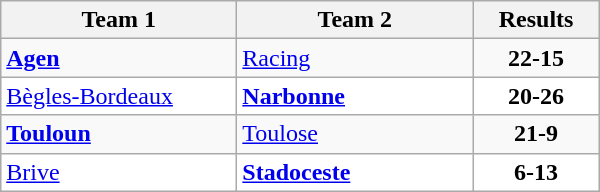<table class="wikitable" width=400>
<tr>
<th>Team 1</th>
<th>Team 2</th>
<th>Results</th>
</tr>
<tr>
<td width=150><strong><a href='#'>Agen</a></strong></td>
<td width=150><a href='#'>Racing</a></td>
<td align="center"><strong>22-15</strong></td>
</tr>
<tr bgcolor="white">
<td><a href='#'>Bègles-Bordeaux</a></td>
<td><strong><a href='#'>Narbonne</a></strong></td>
<td align="center"><strong>20-26</strong></td>
</tr>
<tr>
<td><strong><a href='#'>Touloun</a></strong></td>
<td><a href='#'>Toulose</a></td>
<td align="center"><strong>21-9</strong></td>
</tr>
<tr bgcolor="white">
<td><a href='#'>Brive</a></td>
<td><strong><a href='#'>Stadoceste</a></strong></td>
<td align="center"><strong>6-13</strong></td>
</tr>
</table>
